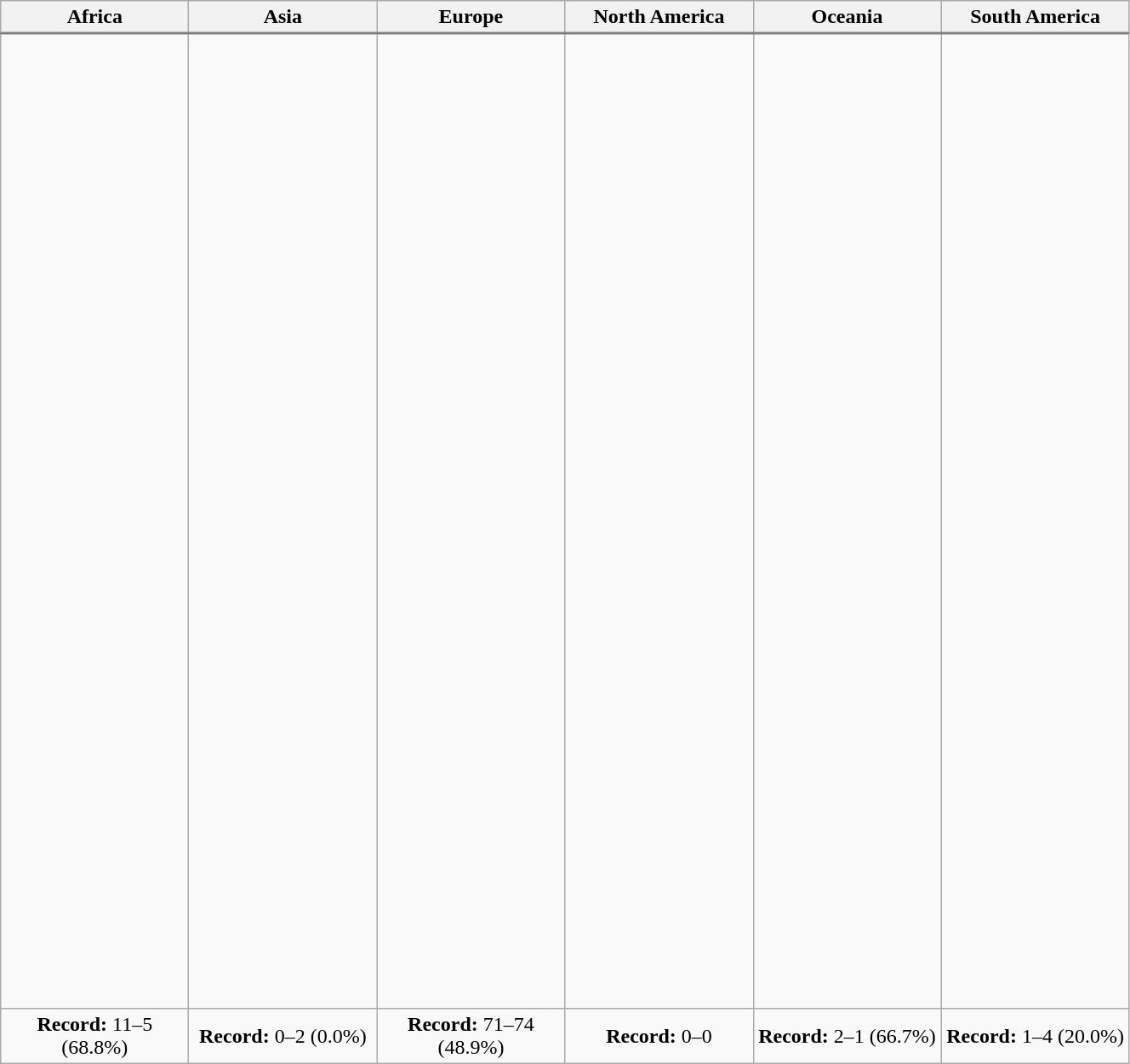<table class="wikitable">
<tr>
<th width="140">Africa</th>
<th width="140">Asia</th>
<th width="140">Europe</th>
<th width="140">North America</th>
<th width="140">Oceania</th>
<th width="140">South America</th>
</tr>
<tr style="border-top:2px solid gray;">
<td align="center"><br><br><br><br><br><br><br></td>
<td align="center"><br></td>
<td align="center"><br><br><br><br><br><br><br><br><br><br><br><br><br><br><br><br><br><br><br><br><br><br><br><br><br><br><br><br><br><br><br><br><br><br><br><br><br><br><br><br><br><br></td>
<td align="center"></td>
<td align="center"><br></td>
<td align="center"><br><br></td>
</tr>
<tr>
<td align="center"><strong>Record:</strong> 11–5 (68.8%)</td>
<td align="center"><strong>Record:</strong> 0–2 (0.0%)</td>
<td align="center"><strong>Record:</strong> 71–74 (48.9%)</td>
<td align="center"><strong>Record:</strong> 0–0</td>
<td align="center"><strong>Record:</strong> 2–1 (66.7%)</td>
<td align="center"><strong>Record:</strong> 1–4 (20.0%)</td>
</tr>
</table>
